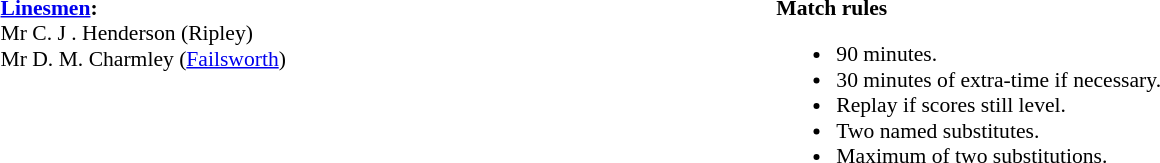<table style="width:82%;font-size:90%">
<tr>
<td style="width:50%;vertical-align:top"><br><strong><a href='#'>Linesmen</a>:</strong>
<br>Mr C. J . Henderson (Ripley)
<br>Mr D. M. Charmley (<a href='#'>Failsworth</a>)</td>
<td style="width:50%;vertical-align:top"><br><strong>Match rules</strong><ul><li>90 minutes.</li><li>30 minutes of extra-time if necessary.</li><li>Replay if scores still level.</li><li>Two named substitutes.</li><li>Maximum of two substitutions.</li></ul></td>
</tr>
</table>
